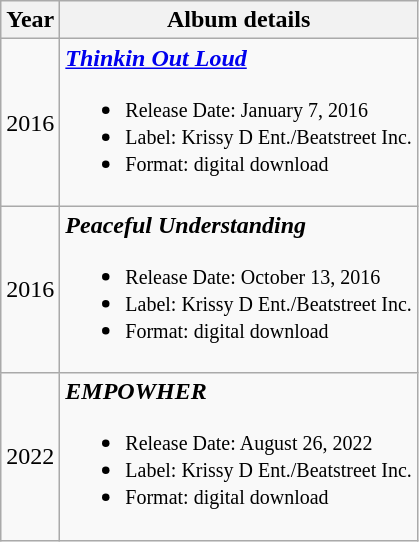<table class="wikitable" style="text-align:center;">
<tr>
<th>Year</th>
<th>Album details</th>
</tr>
<tr>
<td>2016</td>
<td style="text-align:left;"><strong><em><a href='#'>Thinkin Out Loud</a></em></strong><br><ul><li><small>Release Date: January 7, 2016</small></li><li><small>Label: Krissy D Ent./Beatstreet Inc.</small></li><li><small>Format: digital download</small></li></ul></td>
</tr>
<tr>
<td>2016</td>
<td style="text-align:left"><strong><em>Peaceful Understanding</em></strong><br><ul><li><small>Release Date: October 13, 2016</small></li><li><small>Label: Krissy D Ent./Beatstreet Inc.</small></li><li><small>Format: digital download</small></li></ul></td>
</tr>
<tr>
<td>2022</td>
<td style="text-align:left"><strong><em>EMPOWHER</em></strong><br><ul><li><small>Release Date: August 26, 2022</small></li><li><small>Label: Krissy D Ent./Beatstreet Inc.</small></li><li><small>Format: digital download</small></li></ul></td>
</tr>
</table>
